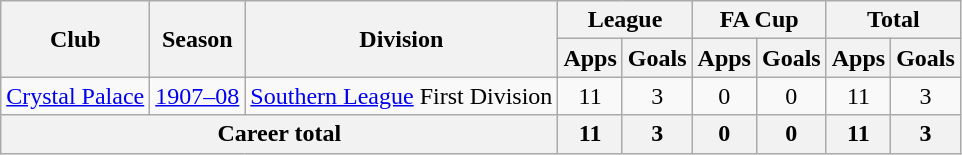<table class="wikitable" style="text-align:center;">
<tr>
<th rowspan="2">Club</th>
<th rowspan="2">Season</th>
<th rowspan="2">Division</th>
<th colspan="2">League</th>
<th colspan="2">FA Cup</th>
<th colspan="2">Total</th>
</tr>
<tr>
<th>Apps</th>
<th>Goals</th>
<th>Apps</th>
<th>Goals</th>
<th>Apps</th>
<th>Goals</th>
</tr>
<tr>
<td><a href='#'>Crystal Palace</a></td>
<td><a href='#'>1907–08</a></td>
<td><a href='#'>Southern League</a> First Division</td>
<td>11</td>
<td>3</td>
<td>0</td>
<td>0</td>
<td>11</td>
<td>3</td>
</tr>
<tr>
<th colspan="3">Career total</th>
<th>11</th>
<th>3</th>
<th>0</th>
<th>0</th>
<th>11</th>
<th>3</th>
</tr>
</table>
